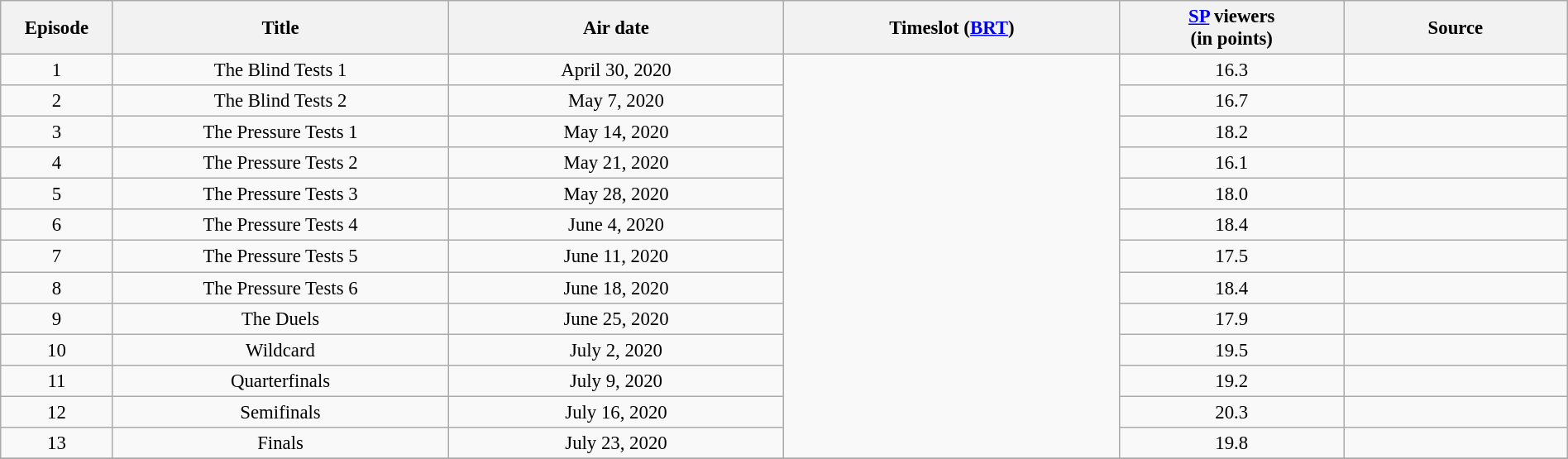<table class="wikitable sortable" style="text-align:center; font-size:95%; width: 100%">
<tr>
<th width="05.0%">Episode</th>
<th width="15.0%">Title</th>
<th width="15.0%">Air date</th>
<th width="15.0%">Timeslot (<a href='#'>BRT</a>)</th>
<th width="10.0%"><a href='#'>SP</a> viewers<br>(in points)</th>
<th width="10.0%">Source</th>
</tr>
<tr>
<td>1</td>
<td>The Blind Tests 1</td>
<td>April 30, 2020</td>
<td rowspan=13></td>
<td>16.3</td>
<td></td>
</tr>
<tr>
<td>2</td>
<td>The Blind Tests 2</td>
<td>May 7, 2020</td>
<td>16.7</td>
<td></td>
</tr>
<tr>
<td>3</td>
<td>The Pressure Tests 1</td>
<td>May 14, 2020</td>
<td>18.2</td>
<td></td>
</tr>
<tr>
<td>4</td>
<td>The Pressure Tests 2</td>
<td>May 21, 2020</td>
<td>16.1</td>
<td></td>
</tr>
<tr>
<td>5</td>
<td>The Pressure Tests 3</td>
<td>May 28, 2020</td>
<td>18.0</td>
<td></td>
</tr>
<tr>
<td>6</td>
<td>The Pressure Tests 4</td>
<td>June 4, 2020</td>
<td>18.4</td>
<td></td>
</tr>
<tr>
<td>7</td>
<td>The Pressure Tests 5</td>
<td>June 11, 2020</td>
<td>17.5</td>
<td></td>
</tr>
<tr>
<td>8</td>
<td>The Pressure Tests 6</td>
<td>June 18, 2020</td>
<td>18.4</td>
<td></td>
</tr>
<tr>
<td>9</td>
<td>The Duels</td>
<td>June 25, 2020</td>
<td>17.9</td>
<td></td>
</tr>
<tr>
<td>10</td>
<td>Wildcard</td>
<td>July 2, 2020</td>
<td>19.5</td>
<td></td>
</tr>
<tr>
<td>11</td>
<td>Quarterfinals</td>
<td>July 9, 2020</td>
<td>19.2</td>
<td></td>
</tr>
<tr>
<td>12</td>
<td>Semifinals</td>
<td>July 16, 2020</td>
<td>20.3</td>
<td></td>
</tr>
<tr>
<td>13</td>
<td>Finals</td>
<td>July 23, 2020</td>
<td>19.8</td>
<td></td>
</tr>
<tr>
</tr>
</table>
